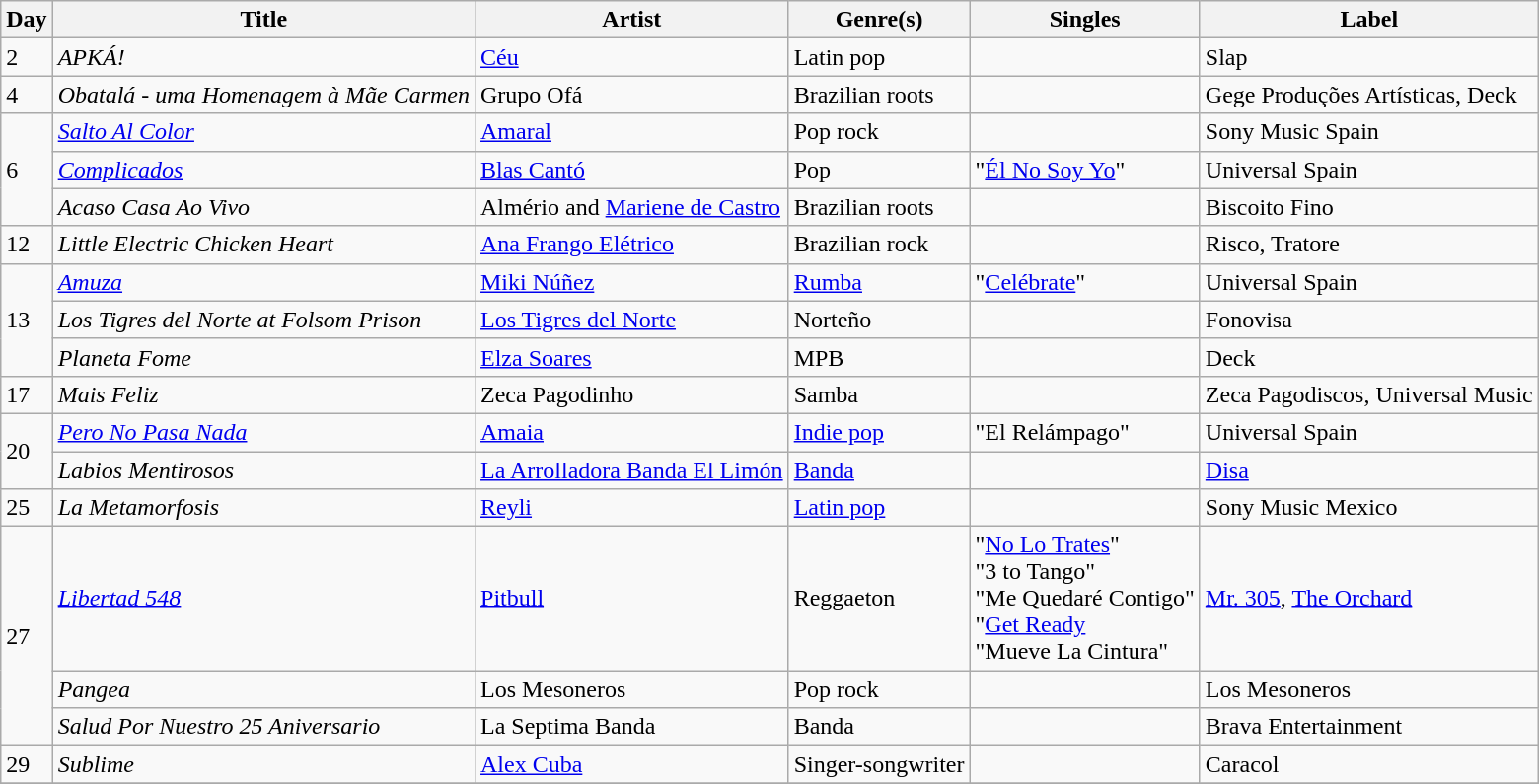<table class="wikitable sortable" style="text-align: left;">
<tr>
<th>Day</th>
<th>Title</th>
<th>Artist</th>
<th>Genre(s)</th>
<th>Singles</th>
<th>Label</th>
</tr>
<tr>
<td>2</td>
<td><em>APKÁ!</em></td>
<td><a href='#'>Céu</a></td>
<td>Latin pop</td>
<td></td>
<td>Slap</td>
</tr>
<tr>
<td>4</td>
<td><em>Obatalá - uma Homenagem à Mãe Carmen</em></td>
<td>Grupo Ofá</td>
<td>Brazilian roots</td>
<td></td>
<td>Gege Produções Artísticas, Deck</td>
</tr>
<tr>
<td rowspan="3">6</td>
<td><em><a href='#'>Salto Al Color</a></em></td>
<td><a href='#'>Amaral</a></td>
<td>Pop rock</td>
<td></td>
<td>Sony Music Spain</td>
</tr>
<tr>
<td><em><a href='#'>Complicados</a></em></td>
<td><a href='#'>Blas Cantó</a></td>
<td>Pop</td>
<td>"<a href='#'>Él No Soy Yo</a>"</td>
<td>Universal Spain</td>
</tr>
<tr>
<td><em>Acaso Casa Ao Vivo</em></td>
<td>Almério and <a href='#'>Mariene de Castro</a></td>
<td>Brazilian roots</td>
<td></td>
<td>Biscoito Fino</td>
</tr>
<tr>
<td>12</td>
<td><em>Little Electric Chicken Heart</em></td>
<td><a href='#'>Ana Frango Elétrico</a></td>
<td>Brazilian rock</td>
<td></td>
<td>Risco, Tratore</td>
</tr>
<tr>
<td rowspan="3">13</td>
<td><em><a href='#'>Amuza</a></em></td>
<td><a href='#'>Miki Núñez</a></td>
<td><a href='#'>Rumba</a></td>
<td>"<a href='#'>Celébrate</a>"</td>
<td>Universal Spain</td>
</tr>
<tr>
<td><em>Los Tigres del Norte at Folsom Prison</em></td>
<td><a href='#'>Los Tigres del Norte</a></td>
<td>Norteño</td>
<td></td>
<td>Fonovisa</td>
</tr>
<tr>
<td><em>Planeta Fome</em></td>
<td><a href='#'>Elza Soares</a></td>
<td>MPB</td>
<td></td>
<td>Deck</td>
</tr>
<tr>
<td>17</td>
<td><em>Mais Feliz</em></td>
<td>Zeca Pagodinho</td>
<td>Samba</td>
<td></td>
<td>Zeca Pagodiscos, Universal Music</td>
</tr>
<tr>
<td rowspan="2">20</td>
<td><em><a href='#'>Pero No Pasa Nada</a></em></td>
<td><a href='#'>Amaia</a></td>
<td><a href='#'>Indie pop</a></td>
<td>"El Relámpago"</td>
<td>Universal Spain</td>
</tr>
<tr>
<td><em>Labios Mentirosos</em></td>
<td><a href='#'>La Arrolladora Banda El Limón</a></td>
<td><a href='#'>Banda</a></td>
<td></td>
<td><a href='#'>Disa</a></td>
</tr>
<tr>
<td>25</td>
<td><em>La Metamorfosis</em></td>
<td><a href='#'>Reyli</a></td>
<td><a href='#'>Latin pop</a></td>
<td></td>
<td>Sony Music Mexico</td>
</tr>
<tr>
<td rowspan="3">27</td>
<td><em><a href='#'>Libertad 548</a></em></td>
<td><a href='#'>Pitbull</a></td>
<td>Reggaeton</td>
<td>"<a href='#'>No Lo Trates</a>"<br>"3 to Tango"<br>"Me Quedaré Contigo"<br>"<a href='#'>Get Ready</a><br>"Mueve La Cintura"</td>
<td><a href='#'>Mr. 305</a>, <a href='#'>The Orchard</a></td>
</tr>
<tr>
<td><em>Pangea</em></td>
<td>Los Mesoneros</td>
<td>Pop rock</td>
<td></td>
<td>Los Mesoneros</td>
</tr>
<tr>
<td><em>Salud Por Nuestro 25 Aniversario</em></td>
<td>La Septima Banda</td>
<td>Banda</td>
<td></td>
<td>Brava Entertainment</td>
</tr>
<tr>
<td>29</td>
<td><em>Sublime</em></td>
<td><a href='#'>Alex Cuba</a></td>
<td>Singer-songwriter</td>
<td></td>
<td>Caracol</td>
</tr>
<tr>
</tr>
</table>
